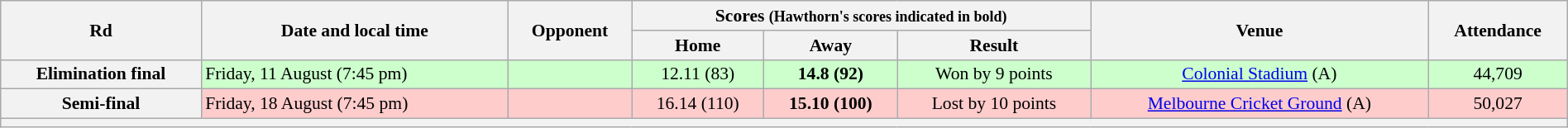<table class="wikitable" style="font-size:90%; text-align:center; width: 100%; margin-left: auto; margin-right: auto">
<tr>
<th rowspan="2">Rd</th>
<th rowspan="2">Date and local time</th>
<th rowspan="2">Opponent</th>
<th colspan="3">Scores <small>(Hawthorn's scores indicated in bold)</small></th>
<th rowspan="2">Venue</th>
<th rowspan="2">Attendance</th>
</tr>
<tr>
<th>Home</th>
<th>Away</th>
<th>Result</th>
</tr>
<tr style="background:#cfc">
<th>Elimination final</th>
<td align=left>Friday, 11 August (7:45 pm)</td>
<td align=left></td>
<td>12.11 (83)</td>
<td><strong>14.8 (92)</strong></td>
<td>Won by 9 points</td>
<td><a href='#'>Colonial Stadium</a> (A)</td>
<td>44,709</td>
</tr>
<tr style="background:#fcc;">
<th>Semi-final</th>
<td align=left>Friday, 18 August (7:45 pm)</td>
<td align=left></td>
<td>16.14 (110)</td>
<td><strong>15.10 (100)</strong></td>
<td>Lost by 10 points</td>
<td><a href='#'>Melbourne Cricket Ground</a> (A)</td>
<td>50,027</td>
</tr>
<tr>
<th colspan="8"></th>
</tr>
</table>
